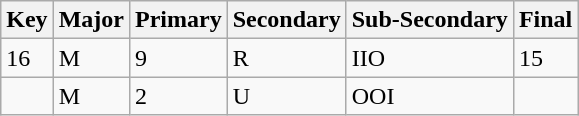<table class="wikitable">
<tr>
<th>Key</th>
<th>Major</th>
<th>Primary</th>
<th>Secondary</th>
<th>Sub-Secondary</th>
<th>Final</th>
</tr>
<tr>
<td>16</td>
<td>M</td>
<td>9</td>
<td>R</td>
<td>IIO</td>
<td>15</td>
</tr>
<tr>
<td></td>
<td>M</td>
<td>2</td>
<td>U</td>
<td>OOI</td>
<td></td>
</tr>
</table>
